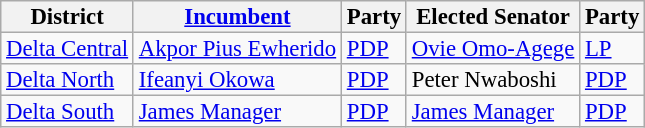<table class="sortable wikitable" style="font-size:95%;line-height:14px;">
<tr>
<th class="unsortable">District</th>
<th class="unsortable"><a href='#'>Incumbent</a></th>
<th>Party</th>
<th class="unsortable">Elected Senator</th>
<th>Party</th>
</tr>
<tr>
<td><a href='#'>Delta Central</a></td>
<td><a href='#'>Akpor Pius Ewherido</a></td>
<td><a href='#'>PDP</a></td>
<td><a href='#'>Ovie Omo-Agege</a></td>
<td><a href='#'>LP</a></td>
</tr>
<tr>
<td><a href='#'>Delta North</a></td>
<td><a href='#'>Ifeanyi Okowa</a></td>
<td><a href='#'>PDP</a></td>
<td>Peter Nwaboshi</td>
<td><a href='#'>PDP</a></td>
</tr>
<tr>
<td><a href='#'>Delta South</a></td>
<td><a href='#'>James Manager</a></td>
<td><a href='#'>PDP</a></td>
<td><a href='#'>James Manager</a></td>
<td><a href='#'>PDP</a></td>
</tr>
</table>
